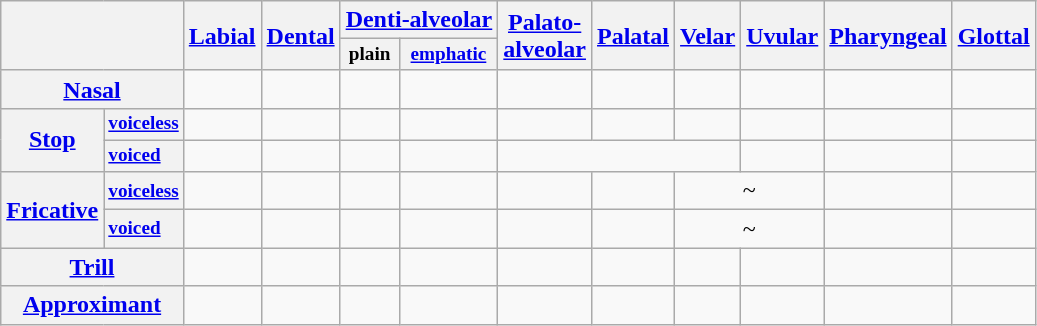<table class="wikitable" style="text-align: center;">
<tr>
<th colspan="2" rowspan="2"></th>
<th rowspan="2"><a href='#'>Labial</a></th>
<th rowspan="2"><a href='#'>Dental</a></th>
<th colspan="2"><a href='#'>Denti-alveolar</a></th>
<th rowspan="2"><a href='#'>Palato-<br>alveolar</a></th>
<th rowspan="2"><a href='#'>Palatal</a></th>
<th rowspan="2"><a href='#'>Velar</a></th>
<th rowspan="2"><a href='#'>Uvular</a></th>
<th rowspan="2"><a href='#'>Pharyngeal</a></th>
<th rowspan="2"><a href='#'>Glottal</a></th>
</tr>
<tr style="font-size: 80%;">
<th>plain</th>
<th><a href='#'>emphatic</a></th>
</tr>
<tr>
<th colspan="2"><a href='#'>Nasal</a></th>
<td> </td>
<td></td>
<td> </td>
<td></td>
<td></td>
<td></td>
<td></td>
<td></td>
<td></td>
<td></td>
</tr>
<tr>
<th rowspan="2"><a href='#'>Stop</a></th>
<th style="text-align: left; font-size: 80%;"><a href='#'>voiceless</a></th>
<td></td>
<td></td>
<td> </td>
<td> </td>
<td></td>
<td></td>
<td> </td>
<td> </td>
<td></td>
<td> </td>
</tr>
<tr>
<th style="text-align: left; font-size: 80%;"><a href='#'>voiced</a></th>
<td> </td>
<td></td>
<td> </td>
<td> </td>
<td colspan="3"> </td>
<td></td>
<td></td>
<td></td>
</tr>
<tr>
<th rowspan="2"><a href='#'>Fricative</a></th>
<th style="text-align: left; font-size: 80%;"><a href='#'>voiceless</a></th>
<td> </td>
<td> </td>
<td> </td>
<td> </td>
<td> </td>
<td></td>
<td colspan="2"> ~  </td>
<td> </td>
<td> </td>
</tr>
<tr>
<th style="text-align: left; font-size: 80%;"><a href='#'>voiced</a></th>
<td></td>
<td> </td>
<td> </td>
<td> </td>
<td></td>
<td></td>
<td colspan="2"> ~  </td>
<td> </td>
<td></td>
</tr>
<tr>
<th colspan="2"><a href='#'>Trill</a></th>
<td></td>
<td></td>
<td> </td>
<td></td>
<td></td>
<td></td>
<td></td>
<td></td>
<td></td>
<td></td>
</tr>
<tr>
<th colspan="2"><a href='#'>Approximant</a></th>
<td></td>
<td></td>
<td> </td>
<td></td>
<td></td>
<td> </td>
<td> </td>
<td></td>
<td></td>
<td></td>
</tr>
</table>
